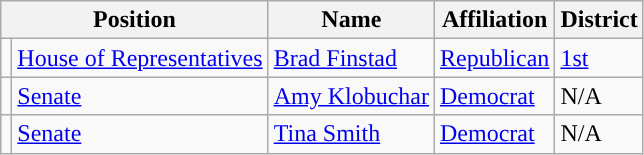<table class="wikitable">
<tr>
<th colspan="2">Position</th>
<th>Name</th>
<th>Affiliation</th>
<th>District</th>
</tr>
<tr>
<td style="background-color:"></td>
<td><a href='#'>House of Representatives</a></td>
<td><a href='#'>Brad Finstad</a></td>
<td><a href='#'>Republican</a></td>
<td><a href='#'>1st</a></td>
</tr>
<tr>
<td style="background-color:"></td>
<td><a href='#'>Senate</a></td>
<td><a href='#'>Amy Klobuchar</a></td>
<td><a href='#'>Democrat</a></td>
<td>N/A</td>
</tr>
<tr>
<td style="background-color:"></td>
<td><a href='#'>Senate</a></td>
<td><a href='#'>Tina Smith</a></td>
<td><a href='#'>Democrat</a></td>
<td>N/A</td>
</tr>
</table>
